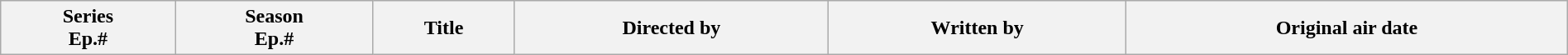<table class="wikitable plainrowheaders" style="width:100%; margin:auto;">
<tr>
<th>Series<br>Ep.#</th>
<th>Season<br>Ep.#</th>
<th>Title</th>
<th>Directed by</th>
<th>Written by</th>
<th>Original air date<br>

















</th>
</tr>
</table>
